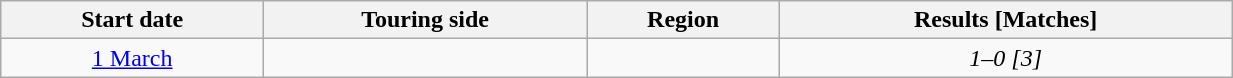<table class="wikitable unsortable" width=65%: style="white-space:nowrap; text-align:center;">
<tr>
<th>Start date</th>
<th>Touring side</th>
<th>Region</th>
<th>Results [Matches]</th>
</tr>
<tr>
<td><a href='#'>1 March</a></td>
<td></td>
<td></td>
<td><em>1–0 [3]</em></td>
</tr>
</table>
